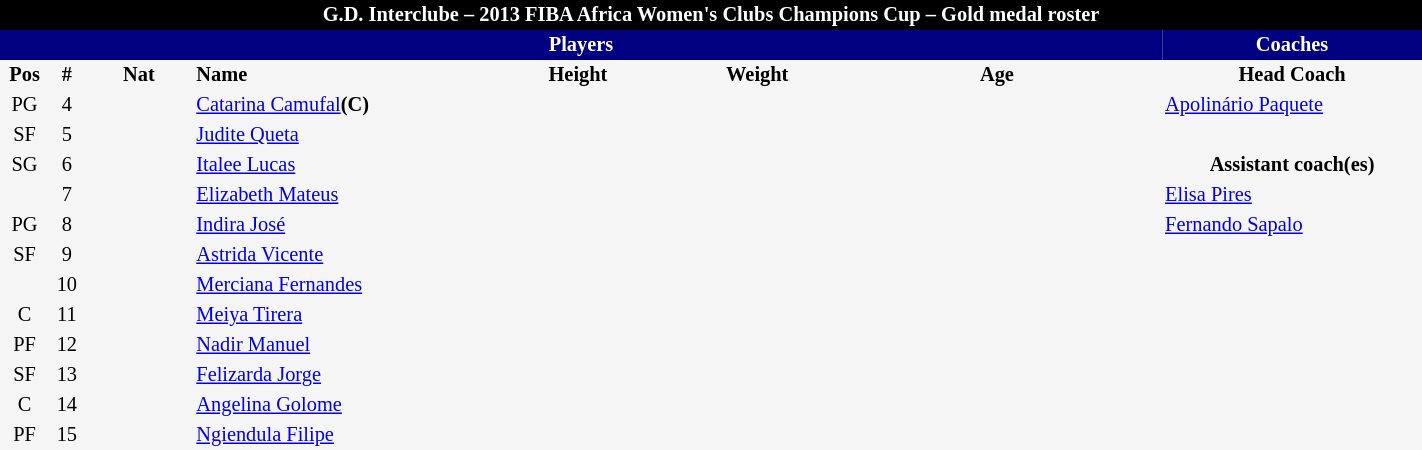<table border=0 cellpadding=2 cellspacing=0  |- bgcolor=#f5f5f5 style="text-align:center; font-size:85%;" width=75%>
<tr>
<td colspan="8" style="background: black; color: white"><strong>G.D. Interclube – 2013 FIBA Africa Women's Clubs Champions Cup – Gold medal roster</strong></td>
</tr>
<tr>
<td colspan="7" style="background: #000080; color: white"><strong>Players</strong></td>
<td style="background: #000080; color: white"><strong>Coaches</strong></td>
</tr>
<tr style="background=#f5f5f5; color: black">
<th width=5px>Pos</th>
<th width=5px>#</th>
<th width=50px>Nat</th>
<th width=135px align=left>Name</th>
<th width=100px>Height</th>
<th width=70px>Weight</th>
<th width=160px>Age</th>
<th width=125px>Head Coach</th>
</tr>
<tr>
<td>PG</td>
<td>4</td>
<td></td>
<td align=left><a href='#'>Catarina Camufal</a><strong>(C)</strong></td>
<td><span></span></td>
<td><span></span></td>
<td><span></span></td>
<td align=left> <a href='#'>Apolinário Paquete</a></td>
</tr>
<tr>
<td>SF</td>
<td>5</td>
<td></td>
<td align=left><a href='#'>Judite Queta</a></td>
<td><span></span></td>
<td></td>
<td><span></span></td>
</tr>
<tr>
<td>SG</td>
<td>6</td>
<td></td>
<td align=left><a href='#'>Italee Lucas</a></td>
<td><span></span></td>
<td></td>
<td><span></span></td>
<td><strong>Assistant coach(es)</strong></td>
</tr>
<tr>
<td></td>
<td>7</td>
<td></td>
<td align=left><a href='#'>Elizabeth Mateus</a></td>
<td></td>
<td></td>
<td><span></span></td>
<td align=left> <a href='#'>Elisa Pires</a></td>
</tr>
<tr>
<td>PG</td>
<td>8</td>
<td></td>
<td align=left><a href='#'>Indira José</a></td>
<td><span></span></td>
<td></td>
<td><span></span></td>
<td align=left> <a href='#'>Fernando Sapalo</a></td>
</tr>
<tr>
<td>SF</td>
<td>9</td>
<td></td>
<td align=left><a href='#'>Astrida Vicente</a></td>
<td><span></span></td>
<td><span></span></td>
<td><span></span></td>
</tr>
<tr>
<td></td>
<td>10</td>
<td></td>
<td align=left><a href='#'>Merciana Fernandes</a></td>
<td></td>
<td></td>
<td><span></span></td>
</tr>
<tr>
<td>C</td>
<td>11</td>
<td></td>
<td align=left><a href='#'>Meiya Tirera</a></td>
<td><span></span></td>
<td></td>
<td><span></span></td>
</tr>
<tr>
<td>PF</td>
<td>12</td>
<td></td>
<td align=left><a href='#'>Nadir Manuel</a></td>
<td><span></span></td>
<td><span></span></td>
<td><span></span></td>
</tr>
<tr>
<td>SF</td>
<td>13</td>
<td></td>
<td align=left><a href='#'>Felizarda Jorge</a></td>
<td><span></span></td>
<td><span></span></td>
<td><span></span></td>
</tr>
<tr>
<td>C</td>
<td>14</td>
<td></td>
<td align=left><a href='#'>Angelina Golome</a></td>
<td><span></span></td>
<td></td>
<td><span></span></td>
</tr>
<tr>
<td>PF</td>
<td>15</td>
<td></td>
<td align=left><a href='#'>Ngiendula Filipe</a></td>
<td><span></span></td>
<td><span></span></td>
<td><span></span></td>
</tr>
</table>
